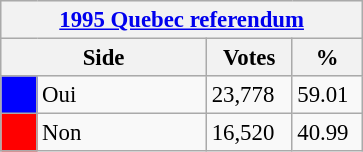<table class="wikitable" style="font-size: 95%; clear:both">
<tr style="background-color:#E9E9E9">
<th colspan=4><a href='#'>1995 Quebec referendum</a></th>
</tr>
<tr style="background-color:#E9E9E9">
<th colspan=2 style="width: 130px">Side</th>
<th style="width: 50px">Votes</th>
<th style="width: 40px">%</th>
</tr>
<tr>
<td bgcolor="blue"></td>
<td>Oui</td>
<td>23,778</td>
<td>59.01</td>
</tr>
<tr>
<td bgcolor="red"></td>
<td>Non</td>
<td>16,520</td>
<td>40.99</td>
</tr>
</table>
